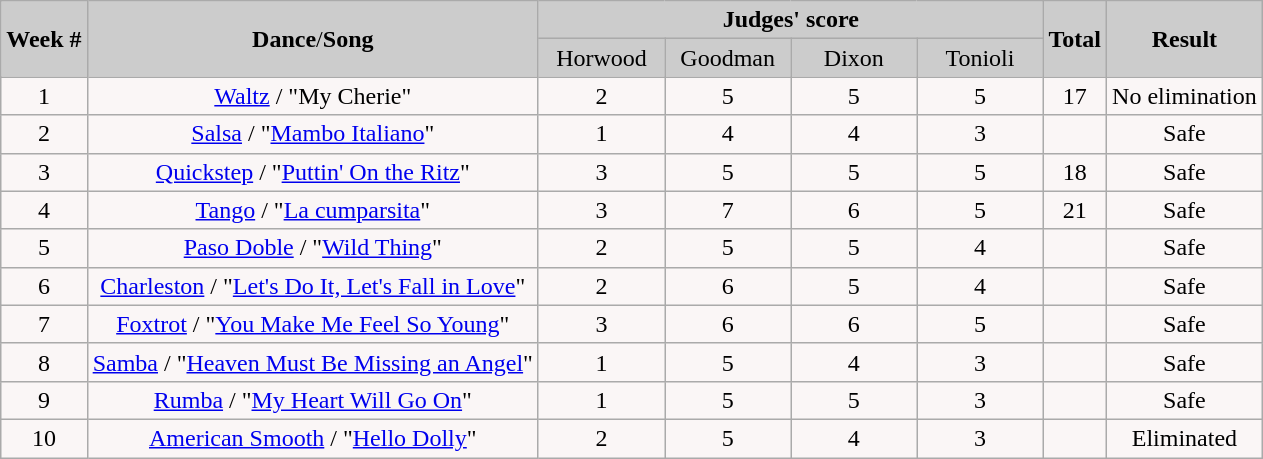<table class="wikitable" style="margin:left;">
<tr style="text-align:Center; background:#ccc;">
<td rowspan="2"><strong>Week #</strong></td>
<td rowspan="2"><strong>Dance</strong>/<strong>Song</strong></td>
<td colspan="4"><strong>Judges' score</strong></td>
<td rowspan="2"><strong>Total</strong></td>
<td rowspan="2"><strong>Result</strong></td>
</tr>
<tr style="text-align:center; background:#ccc;">
<td style="width:10%; ">Horwood</td>
<td style="width:10%; ">Goodman</td>
<td style="width:10%; ">Dixon</td>
<td style="width:10%; ">Tonioli</td>
</tr>
<tr style="text-align:center; background:#faf6f6;">
<td>1</td>
<td><a href='#'>Waltz</a> / "My Cherie"</td>
<td>2</td>
<td>5</td>
<td>5</td>
<td>5</td>
<td>17</td>
<td>No elimination</td>
</tr>
<tr style="text-align:center; background:#faf6f6;">
<td>2</td>
<td><a href='#'>Salsa</a> / "<a href='#'>Mambo Italiano</a>"</td>
<td>1</td>
<td>4</td>
<td>4</td>
<td>3</td>
<td></td>
<td>Safe</td>
</tr>
<tr style="text-align:center; background:#faf6f6;">
<td>3</td>
<td><a href='#'>Quickstep</a> / "<a href='#'>Puttin' On the Ritz</a>"</td>
<td>3</td>
<td>5</td>
<td>5</td>
<td>5</td>
<td>18</td>
<td>Safe</td>
</tr>
<tr style="text-align:center; background:#faf6f6;">
<td>4</td>
<td><a href='#'>Tango</a> / "<a href='#'>La cumparsita</a>"</td>
<td>3</td>
<td>7</td>
<td>6</td>
<td>5</td>
<td>21</td>
<td>Safe</td>
</tr>
<tr style="text-align:center; background:#faf6f6;">
<td>5</td>
<td><a href='#'>Paso Doble</a> / "<a href='#'>Wild Thing</a>"</td>
<td>2</td>
<td>5</td>
<td>5</td>
<td>4</td>
<td></td>
<td>Safe</td>
</tr>
<tr style="text-align:center; background:#faf6f6;">
<td>6</td>
<td><a href='#'>Charleston</a> / "<a href='#'>Let's Do It, Let's Fall in Love</a>"</td>
<td>2</td>
<td>6</td>
<td>5</td>
<td>4</td>
<td></td>
<td>Safe</td>
</tr>
<tr style="text-align:center; background:#faf6f6;">
<td>7</td>
<td><a href='#'>Foxtrot</a> / "<a href='#'>You Make Me Feel So Young</a>"</td>
<td>3</td>
<td>6</td>
<td>6</td>
<td>5</td>
<td></td>
<td>Safe</td>
</tr>
<tr style="text-align:center; background:#faf6f6;">
<td>8</td>
<td><a href='#'>Samba</a> / "<a href='#'>Heaven Must Be Missing an Angel</a>"</td>
<td>1</td>
<td>5</td>
<td>4</td>
<td>3</td>
<td></td>
<td>Safe</td>
</tr>
<tr style="text-align:center; background:#faf6f6;">
<td>9</td>
<td><a href='#'>Rumba</a> / "<a href='#'>My Heart Will Go On</a>"</td>
<td>1</td>
<td>5</td>
<td>5</td>
<td>3</td>
<td></td>
<td>Safe</td>
</tr>
<tr style="text-align:center; background:#faf6f6;">
<td>10</td>
<td><a href='#'>American Smooth</a> / "<a href='#'>Hello Dolly</a>"</td>
<td>2</td>
<td>5</td>
<td>4</td>
<td>3</td>
<td></td>
<td>Eliminated</td>
</tr>
</table>
